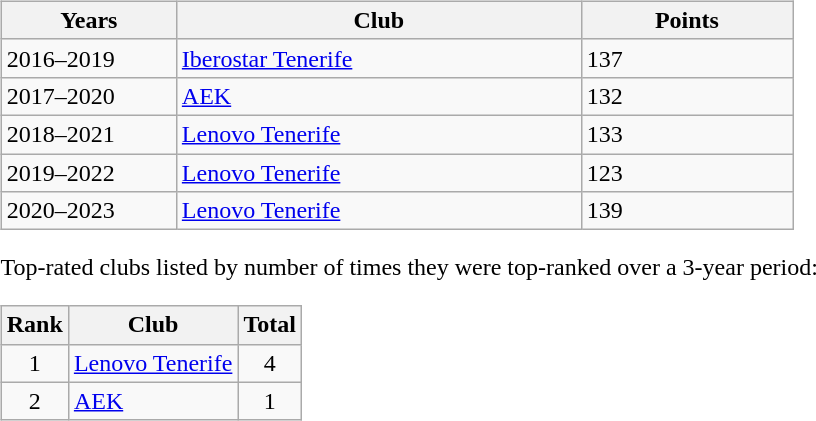<table>
<tr valign=top>
<td><br><table width="97%" class="wikitable">
<tr>
<th width=65px>Years</th>
<th width=160px>Club</th>
<th width=80px>Points</th>
</tr>
<tr>
<td>2016–2019</td>
<td> <a href='#'>Iberostar Tenerife</a></td>
<td>137</td>
</tr>
<tr>
<td>2017–2020</td>
<td> <a href='#'>AEK</a></td>
<td>132</td>
</tr>
<tr>
<td>2018–2021</td>
<td> <a href='#'>Lenovo Tenerife</a></td>
<td>133</td>
</tr>
<tr>
<td>2019–2022</td>
<td> <a href='#'>Lenovo Tenerife</a></td>
<td>123</td>
</tr>
<tr>
<td>2020–2023</td>
<td> <a href='#'>Lenovo Tenerife</a></td>
<td>139</td>
</tr>
</table>
Top-rated clubs listed by number of times they were top-ranked over a 3-year period:<table class="wikitable" style="text-align:center;">
<tr>
<th>Rank</th>
<th>Club</th>
<th>Total</th>
</tr>
<tr>
<td>1</td>
<td align=left> <a href='#'>Lenovo Tenerife</a></td>
<td>4</td>
</tr>
<tr>
<td>2</td>
<td align=left> <a href='#'>AEK</a></td>
<td>1</td>
</tr>
</table>
</td>
</tr>
</table>
